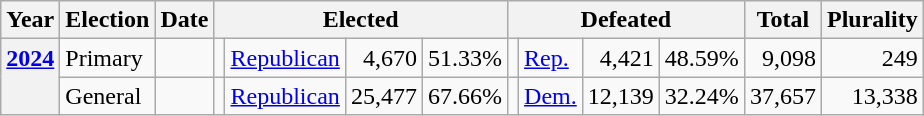<table class="wikitable">
<tr>
<th>Year</th>
<th>Election</th>
<th>Date</th>
<th colspan="4">Elected</th>
<th colspan="4">Defeated</th>
<th>Total</th>
<th>Plurality</th>
</tr>
<tr>
<th rowspan="2" valign="top"><a href='#'>2024</a></th>
<td valign="top">Primary</td>
<td valign="top"></td>
<td valign="top"></td>
<td valign="top" ><a href='#'>Republican</a></td>
<td align="right" valign="top">4,670</td>
<td align="right" valign="top">51.33%</td>
<td valign="top"></td>
<td valign="top" ><a href='#'>Rep.</a></td>
<td align="right" valign="top">4,421</td>
<td align="right" valign="top">48.59%</td>
<td align="right" valign="top">9,098</td>
<td align="right" valign="top">249</td>
</tr>
<tr>
<td valign="top">General</td>
<td valign="top"></td>
<td valign="top"></td>
<td valign="top" ><a href='#'>Republican</a></td>
<td align="right" valign="top">25,477</td>
<td align="right" valign="top">67.66%</td>
<td valign="top"></td>
<td valign="top" ><a href='#'>Dem.</a></td>
<td align="right" valign="top">12,139</td>
<td align="right" valign="top">32.24%</td>
<td align="right" valign="top">37,657</td>
<td align="right" valign="top">13,338</td>
</tr>
</table>
